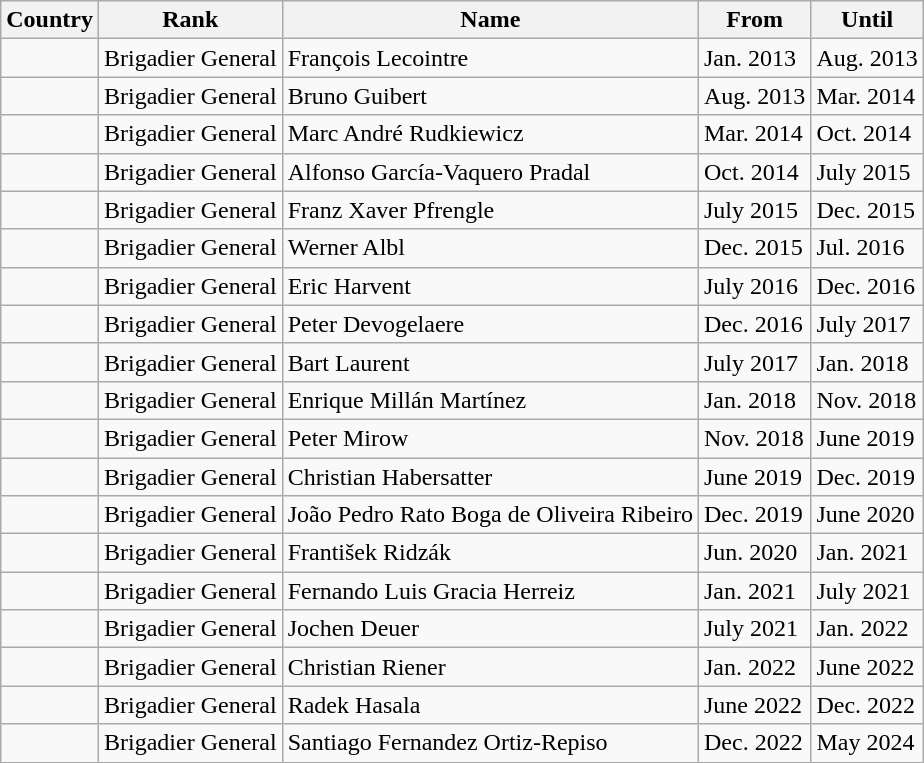<table class="wikitable toptextcells">
<tr>
<th>Country</th>
<th>Rank</th>
<th>Name</th>
<th>From</th>
<th>Until</th>
</tr>
<tr>
<td></td>
<td>Brigadier General</td>
<td>François Lecointre</td>
<td>Jan. 2013</td>
<td>Aug. 2013</td>
</tr>
<tr>
<td></td>
<td>Brigadier General</td>
<td>Bruno Guibert</td>
<td>Aug. 2013</td>
<td>Mar. 2014</td>
</tr>
<tr>
<td></td>
<td>Brigadier General</td>
<td>Marc André Rudkiewicz</td>
<td>Mar. 2014</td>
<td>Oct. 2014</td>
</tr>
<tr>
<td></td>
<td>Brigadier General</td>
<td>Alfonso García-Vaquero Pradal</td>
<td>Oct. 2014</td>
<td>July 2015</td>
</tr>
<tr>
<td></td>
<td>Brigadier General</td>
<td>Franz Xaver Pfrengle</td>
<td>July 2015</td>
<td>Dec. 2015</td>
</tr>
<tr>
<td></td>
<td>Brigadier General</td>
<td>Werner Albl</td>
<td>Dec. 2015</td>
<td>Jul. 2016</td>
</tr>
<tr>
<td></td>
<td>Brigadier General</td>
<td>Eric Harvent</td>
<td>July 2016</td>
<td>Dec. 2016</td>
</tr>
<tr>
<td></td>
<td>Brigadier General</td>
<td>Peter Devogelaere</td>
<td>Dec. 2016</td>
<td>July 2017</td>
</tr>
<tr>
<td></td>
<td>Brigadier General</td>
<td>Bart Laurent</td>
<td>July 2017</td>
<td>Jan. 2018</td>
</tr>
<tr>
<td></td>
<td>Brigadier General</td>
<td>Enrique Millán Martínez</td>
<td>Jan. 2018</td>
<td>Nov. 2018</td>
</tr>
<tr>
<td></td>
<td>Brigadier General</td>
<td>Peter Mirow</td>
<td>Nov. 2018</td>
<td>June 2019</td>
</tr>
<tr>
<td></td>
<td>Brigadier General</td>
<td>Christian Habersatter</td>
<td>June 2019</td>
<td>Dec. 2019</td>
</tr>
<tr>
<td></td>
<td>Brigadier General</td>
<td>João Pedro Rato Boga de Oliveira Ribeiro</td>
<td>Dec. 2019</td>
<td>June 2020</td>
</tr>
<tr>
<td></td>
<td>Brigadier General</td>
<td>František Ridzák</td>
<td>Jun. 2020</td>
<td>Jan. 2021</td>
</tr>
<tr>
<td></td>
<td>Brigadier General</td>
<td>Fernando Luis Gracia Herreiz</td>
<td>Jan. 2021</td>
<td>July 2021</td>
</tr>
<tr>
<td></td>
<td>Brigadier General</td>
<td>Jochen Deuer</td>
<td>July 2021</td>
<td>Jan. 2022</td>
</tr>
<tr>
<td></td>
<td>Brigadier General</td>
<td>Christian Riener</td>
<td>Jan. 2022</td>
<td>June 2022</td>
</tr>
<tr>
<td></td>
<td>Brigadier General</td>
<td>Radek Hasala</td>
<td>June 2022</td>
<td>Dec. 2022</td>
</tr>
<tr>
<td></td>
<td>Brigadier General</td>
<td>Santiago Fernandez Ortiz-Repiso</td>
<td>Dec. 2022</td>
<td>May 2024</td>
</tr>
</table>
